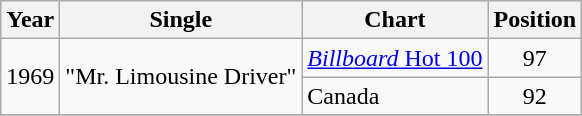<table class="wikitable">
<tr>
<th>Year</th>
<th>Single</th>
<th>Chart</th>
<th>Position</th>
</tr>
<tr>
<td rowspan="2">1969</td>
<td rowspan="2">"Mr. Limousine Driver"</td>
<td><a href='#'><em>Billboard</em> Hot 100</a></td>
<td align="center">97</td>
</tr>
<tr>
<td>Canada</td>
<td align="center">92</td>
</tr>
<tr>
</tr>
</table>
